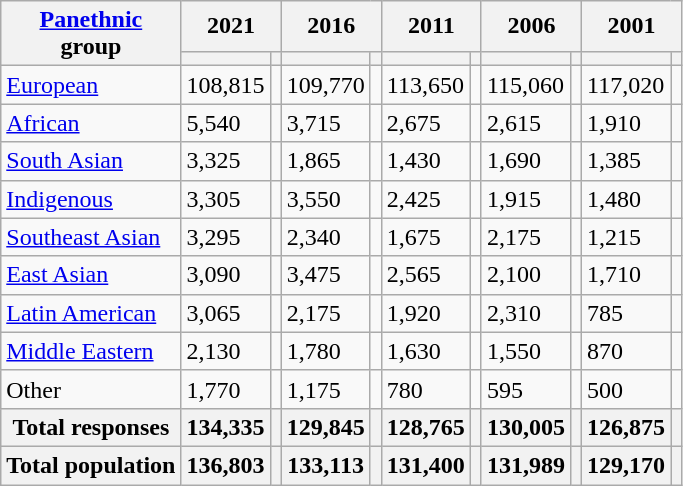<table class="wikitable collapsible sortable">
<tr>
<th rowspan="2"><a href='#'>Panethnic</a><br>group</th>
<th colspan="2">2021</th>
<th colspan="2">2016</th>
<th colspan="2">2011</th>
<th colspan="2">2006</th>
<th colspan="2">2001</th>
</tr>
<tr>
<th><a href='#'></a></th>
<th></th>
<th></th>
<th></th>
<th></th>
<th></th>
<th></th>
<th></th>
<th></th>
<th></th>
</tr>
<tr>
<td><a href='#'>European</a></td>
<td>108,815</td>
<td></td>
<td>109,770</td>
<td></td>
<td>113,650</td>
<td></td>
<td>115,060</td>
<td></td>
<td>117,020</td>
<td></td>
</tr>
<tr>
<td><a href='#'>African</a></td>
<td>5,540</td>
<td></td>
<td>3,715</td>
<td></td>
<td>2,675</td>
<td></td>
<td>2,615</td>
<td></td>
<td>1,910</td>
<td></td>
</tr>
<tr>
<td><a href='#'>South Asian</a></td>
<td>3,325</td>
<td></td>
<td>1,865</td>
<td></td>
<td>1,430</td>
<td></td>
<td>1,690</td>
<td></td>
<td>1,385</td>
<td></td>
</tr>
<tr>
<td><a href='#'>Indigenous</a></td>
<td>3,305</td>
<td></td>
<td>3,550</td>
<td></td>
<td>2,425</td>
<td></td>
<td>1,915</td>
<td></td>
<td>1,480</td>
<td></td>
</tr>
<tr>
<td><a href='#'>Southeast Asian</a></td>
<td>3,295</td>
<td></td>
<td>2,340</td>
<td></td>
<td>1,675</td>
<td></td>
<td>2,175</td>
<td></td>
<td>1,215</td>
<td></td>
</tr>
<tr>
<td><a href='#'>East Asian</a></td>
<td>3,090</td>
<td></td>
<td>3,475</td>
<td></td>
<td>2,565</td>
<td></td>
<td>2,100</td>
<td></td>
<td>1,710</td>
<td></td>
</tr>
<tr>
<td><a href='#'>Latin American</a></td>
<td>3,065</td>
<td></td>
<td>2,175</td>
<td></td>
<td>1,920</td>
<td></td>
<td>2,310</td>
<td></td>
<td>785</td>
<td></td>
</tr>
<tr>
<td><a href='#'>Middle Eastern</a></td>
<td>2,130</td>
<td></td>
<td>1,780</td>
<td></td>
<td>1,630</td>
<td></td>
<td>1,550</td>
<td></td>
<td>870</td>
<td></td>
</tr>
<tr>
<td>Other</td>
<td>1,770</td>
<td></td>
<td>1,175</td>
<td></td>
<td>780</td>
<td></td>
<td>595</td>
<td></td>
<td>500</td>
<td></td>
</tr>
<tr>
<th>Total responses</th>
<th>134,335</th>
<th></th>
<th>129,845</th>
<th></th>
<th>128,765</th>
<th></th>
<th>130,005</th>
<th></th>
<th>126,875</th>
<th></th>
</tr>
<tr>
<th>Total population</th>
<th>136,803</th>
<th></th>
<th>133,113</th>
<th></th>
<th>131,400</th>
<th></th>
<th>131,989</th>
<th></th>
<th>129,170</th>
<th></th>
</tr>
</table>
